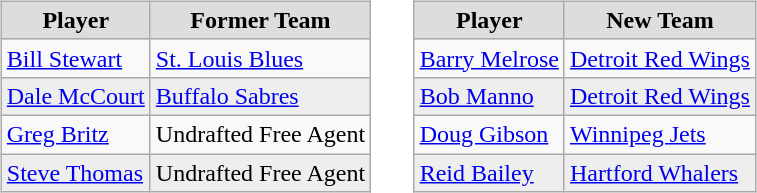<table cellspacing="10">
<tr>
<td valign="top"><br><table class="wikitable">
<tr style="text-align:center; background:#ddd;">
<td><strong>Player</strong></td>
<td><strong>Former Team</strong></td>
</tr>
<tr>
<td><a href='#'>Bill Stewart</a></td>
<td><a href='#'>St. Louis Blues</a></td>
</tr>
<tr style="background:#eee;">
<td><a href='#'>Dale McCourt</a></td>
<td><a href='#'>Buffalo Sabres</a></td>
</tr>
<tr>
<td><a href='#'>Greg Britz</a></td>
<td>Undrafted Free Agent</td>
</tr>
<tr style="background:#eee;">
<td><a href='#'>Steve Thomas</a></td>
<td>Undrafted Free Agent</td>
</tr>
</table>
</td>
<td valign="top"><br><table class="wikitable">
<tr style="text-align:center; background:#ddd;">
<td><strong>Player</strong></td>
<td><strong>New Team</strong></td>
</tr>
<tr>
<td><a href='#'>Barry Melrose</a></td>
<td><a href='#'>Detroit Red Wings</a></td>
</tr>
<tr style="background:#eee;">
<td><a href='#'>Bob Manno</a></td>
<td><a href='#'>Detroit Red Wings</a></td>
</tr>
<tr>
<td><a href='#'>Doug Gibson</a></td>
<td><a href='#'>Winnipeg Jets</a></td>
</tr>
<tr style="background:#eee;">
<td><a href='#'>Reid Bailey</a></td>
<td><a href='#'>Hartford Whalers</a></td>
</tr>
</table>
</td>
</tr>
</table>
